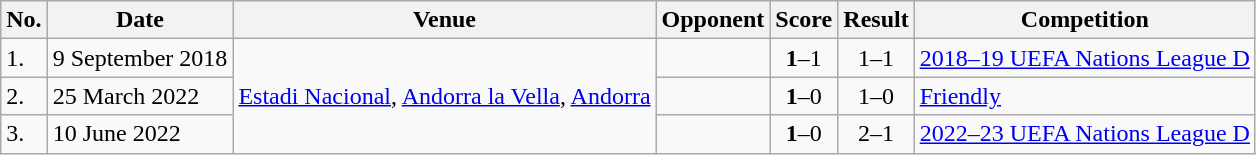<table class="wikitable" style="font-size:100%;">
<tr>
<th>No.</th>
<th>Date</th>
<th>Venue</th>
<th>Opponent</th>
<th>Score</th>
<th>Result</th>
<th>Competition</th>
</tr>
<tr>
<td>1.</td>
<td>9 September 2018</td>
<td rowspan=3><a href='#'>Estadi Nacional</a>, <a href='#'>Andorra la Vella</a>, <a href='#'>Andorra</a></td>
<td></td>
<td align=center><strong>1</strong>–1</td>
<td align=center>1–1</td>
<td><a href='#'>2018–19 UEFA Nations League D</a></td>
</tr>
<tr>
<td>2.</td>
<td>25 March 2022</td>
<td></td>
<td align=center><strong>1</strong>–0</td>
<td align=center>1–0</td>
<td><a href='#'>Friendly</a></td>
</tr>
<tr>
<td>3.</td>
<td>10 June 2022</td>
<td></td>
<td align=center><strong>1</strong>–0</td>
<td align=center>2–1</td>
<td><a href='#'>2022–23 UEFA Nations League D</a></td>
</tr>
</table>
